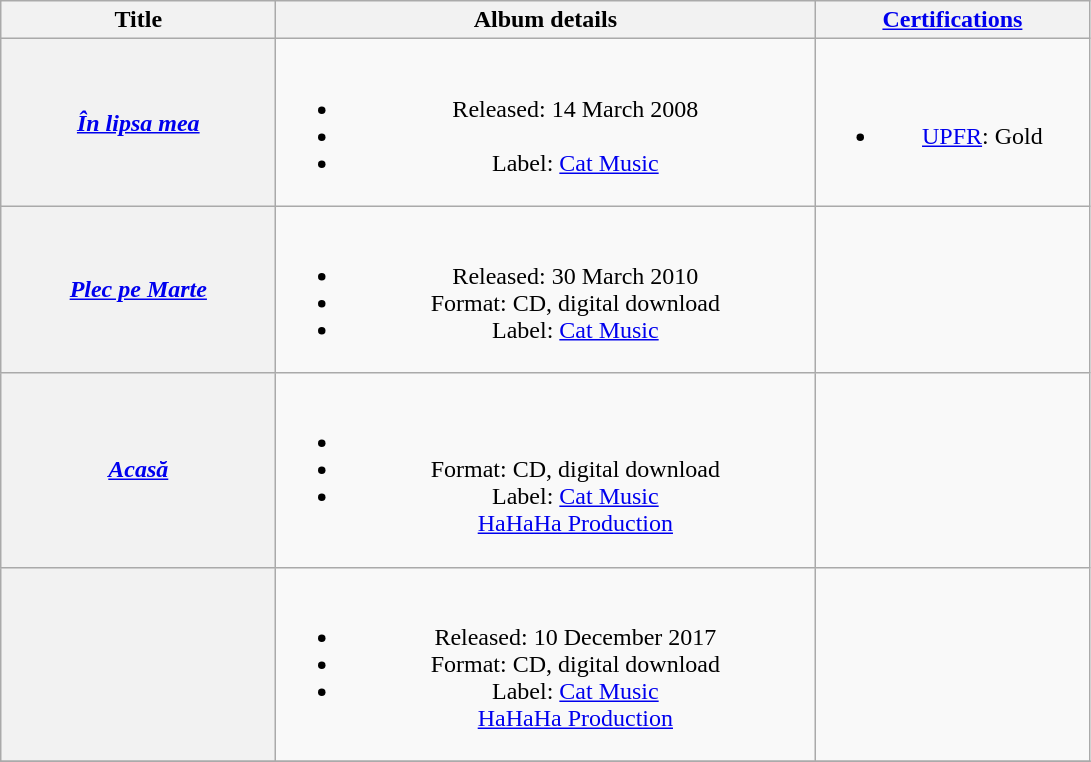<table class="wikitable plainrowheaders" style="text-align:center;">
<tr>
<th scope="col" style="width:11em;">Title</th>
<th scope="col" style="width:22em;">Album details</th>
<th scope="col" style="width:11em;"><a href='#'>Certifications</a></th>
</tr>
<tr>
<th scope="row"><em><a href='#'>În lipsa mea</a></em></th>
<td><br><ul><li>Released: 14 March 2008</li><li></li><li>Label: <a href='#'>Cat Music</a></li></ul></td>
<td><br><ul><li><a href='#'>UPFR</a>: Gold</li></ul></td>
</tr>
<tr>
<th scope="row"><em><a href='#'>Plec pe Marte</a></em></th>
<td><br><ul><li>Released: 30 March 2010</li><li>Format: CD, digital download</li><li>Label: <a href='#'>Cat Music</a></li></ul></td>
<td></td>
</tr>
<tr>
<th scope="row"><em><a href='#'>Acasă</a></em></th>
<td><br><ul><li></li><li>Format: CD, digital download</li><li>Label: <a href='#'>Cat Music</a><br><a href='#'>HaHaHa Production</a></li></ul></td>
<td></td>
</tr>
<tr>
<th scope="row"></th>
<td><br><ul><li>Released: 10 December 2017</li><li>Format: CD, digital download</li><li>Label: <a href='#'>Cat Music</a><br><a href='#'>HaHaHa Production</a></li></ul></td>
<td></td>
</tr>
<tr>
</tr>
</table>
